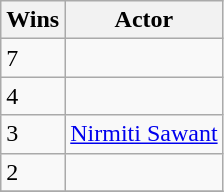<table class="wikitable">
<tr>
<th scope="col">Wins</th>
<th scope="col">Actor</th>
</tr>
<tr>
<td>7</td>
<td></td>
</tr>
<tr>
<td>4</td>
<td></td>
</tr>
<tr>
<td>3</td>
<td><a href='#'>Nirmiti Sawant</a></td>
</tr>
<tr>
<td>2</td>
<td></td>
</tr>
<tr>
</tr>
</table>
